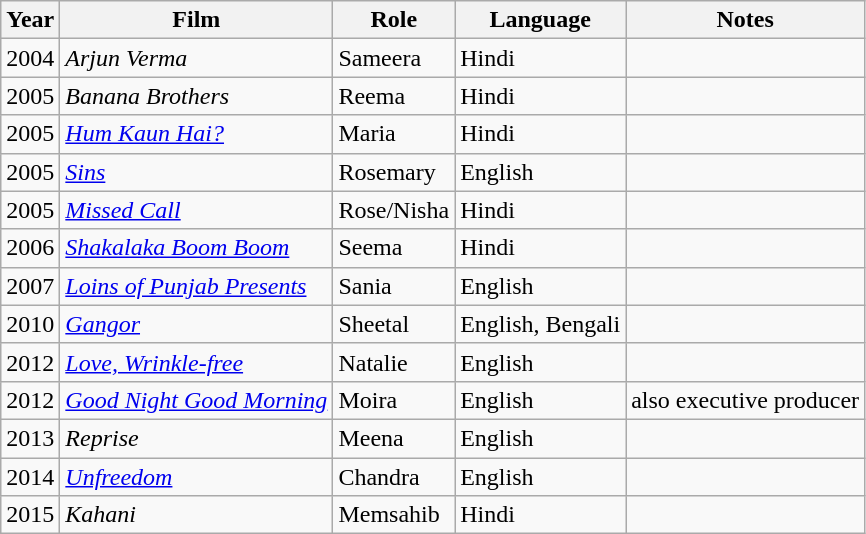<table class="wikitable sortable">
<tr>
<th>Year</th>
<th>Film</th>
<th>Role</th>
<th>Language</th>
<th>Notes</th>
</tr>
<tr>
<td>2004</td>
<td><em>Arjun Verma</em></td>
<td>Sameera</td>
<td>Hindi</td>
<td></td>
</tr>
<tr>
<td>2005</td>
<td><em>Banana Brothers</em></td>
<td>Reema</td>
<td>Hindi</td>
<td></td>
</tr>
<tr>
<td>2005</td>
<td><em><a href='#'>Hum Kaun Hai?</a></em></td>
<td>Maria</td>
<td>Hindi</td>
<td></td>
</tr>
<tr>
<td>2005</td>
<td><em><a href='#'>Sins</a></em></td>
<td>Rosemary</td>
<td>English</td>
<td></td>
</tr>
<tr>
<td>2005</td>
<td><em><a href='#'>Missed Call</a></em></td>
<td>Rose/Nisha</td>
<td>Hindi</td>
<td></td>
</tr>
<tr>
<td>2006</td>
<td><em><a href='#'>Shakalaka Boom Boom</a></em></td>
<td>Seema</td>
<td>Hindi</td>
<td></td>
</tr>
<tr>
<td>2007</td>
<td><em><a href='#'>Loins of Punjab Presents</a></em></td>
<td>Sania</td>
<td>English</td>
<td></td>
</tr>
<tr>
<td>2010</td>
<td><em><a href='#'>Gangor</a></em></td>
<td>Sheetal</td>
<td>English, Bengali</td>
<td></td>
</tr>
<tr>
<td>2012</td>
<td><em><a href='#'>Love, Wrinkle-free</a></em></td>
<td>Natalie</td>
<td>English</td>
<td></td>
</tr>
<tr>
<td>2012</td>
<td><em><a href='#'>Good Night Good Morning</a></em></td>
<td>Moira</td>
<td>English</td>
<td>also executive producer</td>
</tr>
<tr>
<td>2013</td>
<td><em>Reprise</em></td>
<td>Meena</td>
<td>English</td>
<td></td>
</tr>
<tr>
<td>2014</td>
<td><em><a href='#'>Unfreedom</a></em></td>
<td>Chandra</td>
<td>English</td>
<td></td>
</tr>
<tr>
<td>2015</td>
<td><em>Kahani</em></td>
<td>Memsahib</td>
<td>Hindi</td>
<td></td>
</tr>
</table>
